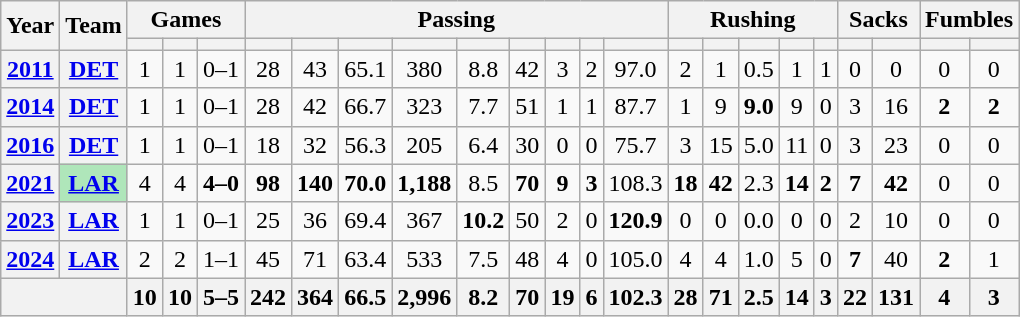<table class="wikitable" style="text-align: center;">
<tr>
<th rowspan="2">Year</th>
<th rowspan="2">Team</th>
<th colspan="3">Games</th>
<th colspan="9">Passing</th>
<th colspan="5">Rushing</th>
<th colspan="2">Sacks</th>
<th colspan="2">Fumbles</th>
</tr>
<tr>
<th></th>
<th></th>
<th></th>
<th></th>
<th></th>
<th></th>
<th></th>
<th></th>
<th></th>
<th></th>
<th></th>
<th></th>
<th></th>
<th></th>
<th></th>
<th></th>
<th></th>
<th></th>
<th></th>
<th></th>
<th></th>
</tr>
<tr>
<th><a href='#'>2011</a></th>
<th><a href='#'>DET</a></th>
<td>1</td>
<td>1</td>
<td>0–1</td>
<td>28</td>
<td>43</td>
<td>65.1</td>
<td>380</td>
<td>8.8</td>
<td>42</td>
<td>3</td>
<td>2</td>
<td>97.0</td>
<td>2</td>
<td>1</td>
<td>0.5</td>
<td>1</td>
<td>1</td>
<td>0</td>
<td>0</td>
<td>0</td>
<td>0</td>
</tr>
<tr>
<th><a href='#'>2014</a></th>
<th><a href='#'>DET</a></th>
<td>1</td>
<td>1</td>
<td>0–1</td>
<td>28</td>
<td>42</td>
<td>66.7</td>
<td>323</td>
<td>7.7</td>
<td>51</td>
<td>1</td>
<td>1</td>
<td>87.7</td>
<td>1</td>
<td>9</td>
<td><strong>9.0</strong></td>
<td>9</td>
<td>0</td>
<td>3</td>
<td>16</td>
<td><strong>2</strong></td>
<td><strong>2</strong></td>
</tr>
<tr>
<th><a href='#'>2016</a></th>
<th><a href='#'>DET</a></th>
<td>1</td>
<td>1</td>
<td>0–1</td>
<td>18</td>
<td>32</td>
<td>56.3</td>
<td>205</td>
<td>6.4</td>
<td>30</td>
<td>0</td>
<td>0</td>
<td>75.7</td>
<td>3</td>
<td>15</td>
<td>5.0</td>
<td>11</td>
<td>0</td>
<td>3</td>
<td>23</td>
<td>0</td>
<td>0</td>
</tr>
<tr>
<th><a href='#'>2021</a></th>
<th style="background:#afe6ba;"><a href='#'>LAR</a></th>
<td>4</td>
<td>4</td>
<td><strong>4–0</strong></td>
<td><strong>98</strong></td>
<td><strong>140</strong></td>
<td><strong>70.0</strong></td>
<td><strong>1,188</strong></td>
<td>8.5</td>
<td><strong>70</strong></td>
<td><strong>9</strong></td>
<td><strong>3</strong></td>
<td>108.3</td>
<td><strong>18</strong></td>
<td><strong>42</strong></td>
<td>2.3</td>
<td><strong>14</strong></td>
<td><strong>2</strong></td>
<td><strong>7</strong></td>
<td><strong>42</strong></td>
<td>0</td>
<td>0</td>
</tr>
<tr>
<th><a href='#'>2023</a></th>
<th><a href='#'>LAR</a></th>
<td>1</td>
<td>1</td>
<td>0–1</td>
<td>25</td>
<td>36</td>
<td>69.4</td>
<td>367</td>
<td><strong>10.2</strong></td>
<td>50</td>
<td>2</td>
<td>0</td>
<td><strong>120.9</strong></td>
<td>0</td>
<td>0</td>
<td>0.0</td>
<td>0</td>
<td>0</td>
<td>2</td>
<td>10</td>
<td>0</td>
<td>0</td>
</tr>
<tr>
<th><a href='#'>2024</a></th>
<th><a href='#'>LAR</a></th>
<td>2</td>
<td>2</td>
<td>1–1</td>
<td>45</td>
<td>71</td>
<td>63.4</td>
<td>533</td>
<td>7.5</td>
<td>48</td>
<td>4</td>
<td>0</td>
<td>105.0</td>
<td>4</td>
<td>4</td>
<td>1.0</td>
<td>5</td>
<td>0</td>
<td><strong>7</strong></td>
<td>40</td>
<td><strong>2</strong></td>
<td>1</td>
</tr>
<tr>
<th colspan="2"></th>
<th>10</th>
<th>10</th>
<th>5–5</th>
<th>242</th>
<th>364</th>
<th>66.5</th>
<th>2,996</th>
<th>8.2</th>
<th>70</th>
<th>19</th>
<th>6</th>
<th>102.3</th>
<th>28</th>
<th>71</th>
<th>2.5</th>
<th>14</th>
<th>3</th>
<th>22</th>
<th>131</th>
<th>4</th>
<th>3</th>
</tr>
</table>
